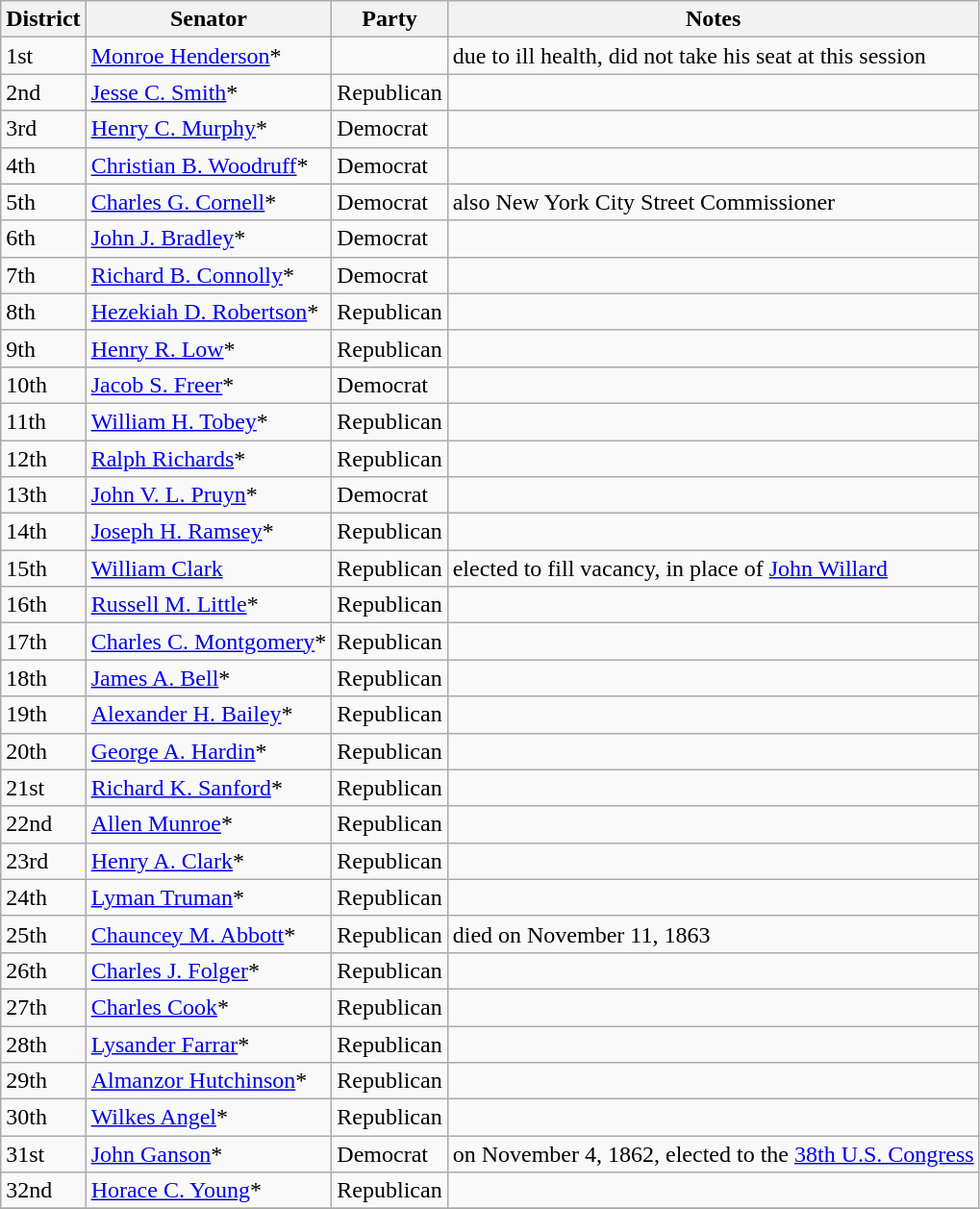<table class=wikitable>
<tr>
<th>District</th>
<th>Senator</th>
<th>Party</th>
<th>Notes</th>
</tr>
<tr>
<td>1st</td>
<td><a href='#'>Monroe Henderson</a>*</td>
<td></td>
<td>due to ill health, did not take his seat at this session</td>
</tr>
<tr>
<td>2nd</td>
<td><a href='#'>Jesse C. Smith</a>*</td>
<td>Republican</td>
<td></td>
</tr>
<tr>
<td>3rd</td>
<td><a href='#'>Henry C. Murphy</a>*</td>
<td>Democrat</td>
<td></td>
</tr>
<tr>
<td>4th</td>
<td><a href='#'>Christian B. Woodruff</a>*</td>
<td>Democrat</td>
<td></td>
</tr>
<tr>
<td>5th</td>
<td><a href='#'>Charles G. Cornell</a>*</td>
<td>Democrat</td>
<td>also New York City Street Commissioner</td>
</tr>
<tr>
<td>6th</td>
<td><a href='#'>John J. Bradley</a>*</td>
<td>Democrat</td>
<td></td>
</tr>
<tr>
<td>7th</td>
<td><a href='#'>Richard B. Connolly</a>*</td>
<td>Democrat</td>
<td></td>
</tr>
<tr>
<td>8th</td>
<td><a href='#'>Hezekiah D. Robertson</a>*</td>
<td>Republican</td>
<td></td>
</tr>
<tr>
<td>9th</td>
<td><a href='#'>Henry R. Low</a>*</td>
<td>Republican</td>
<td></td>
</tr>
<tr>
<td>10th</td>
<td><a href='#'>Jacob S. Freer</a>*</td>
<td>Democrat</td>
<td></td>
</tr>
<tr>
<td>11th</td>
<td><a href='#'>William H. Tobey</a>*</td>
<td>Republican</td>
<td></td>
</tr>
<tr>
<td>12th</td>
<td><a href='#'>Ralph Richards</a>*</td>
<td>Republican</td>
<td></td>
</tr>
<tr>
<td>13th</td>
<td><a href='#'>John V. L. Pruyn</a>*</td>
<td>Democrat</td>
<td></td>
</tr>
<tr>
<td>14th</td>
<td><a href='#'>Joseph H. Ramsey</a>*</td>
<td>Republican</td>
<td></td>
</tr>
<tr>
<td>15th</td>
<td><a href='#'>William Clark</a></td>
<td>Republican</td>
<td>elected to fill vacancy, in place of <a href='#'>John Willard</a></td>
</tr>
<tr>
<td>16th</td>
<td><a href='#'>Russell M. Little</a>*</td>
<td>Republican</td>
<td></td>
</tr>
<tr>
<td>17th</td>
<td><a href='#'>Charles C. Montgomery</a>*</td>
<td>Republican</td>
<td></td>
</tr>
<tr>
<td>18th</td>
<td><a href='#'>James A. Bell</a>*</td>
<td>Republican</td>
<td></td>
</tr>
<tr>
<td>19th</td>
<td><a href='#'>Alexander H. Bailey</a>*</td>
<td>Republican</td>
<td></td>
</tr>
<tr>
<td>20th</td>
<td><a href='#'>George A. Hardin</a>*</td>
<td>Republican</td>
<td></td>
</tr>
<tr>
<td>21st</td>
<td><a href='#'>Richard K. Sanford</a>*</td>
<td>Republican</td>
<td></td>
</tr>
<tr>
<td>22nd</td>
<td><a href='#'>Allen Munroe</a>*</td>
<td>Republican</td>
<td></td>
</tr>
<tr>
<td>23rd</td>
<td><a href='#'>Henry A. Clark</a>*</td>
<td>Republican</td>
<td></td>
</tr>
<tr>
<td>24th</td>
<td><a href='#'>Lyman Truman</a>*</td>
<td>Republican</td>
<td></td>
</tr>
<tr>
<td>25th</td>
<td><a href='#'>Chauncey M. Abbott</a>*</td>
<td>Republican</td>
<td>died on November 11, 1863</td>
</tr>
<tr>
<td>26th</td>
<td><a href='#'>Charles J. Folger</a>*</td>
<td>Republican</td>
<td></td>
</tr>
<tr>
<td>27th</td>
<td><a href='#'>Charles Cook</a>*</td>
<td>Republican</td>
<td></td>
</tr>
<tr>
<td>28th</td>
<td><a href='#'>Lysander Farrar</a>*</td>
<td>Republican</td>
<td></td>
</tr>
<tr>
<td>29th</td>
<td><a href='#'>Almanzor Hutchinson</a>*</td>
<td>Republican</td>
<td></td>
</tr>
<tr>
<td>30th</td>
<td><a href='#'>Wilkes Angel</a>*</td>
<td>Republican</td>
<td></td>
</tr>
<tr>
<td>31st</td>
<td><a href='#'>John Ganson</a>*</td>
<td>Democrat</td>
<td>on November 4, 1862, elected to the <a href='#'>38th U.S. Congress</a></td>
</tr>
<tr>
<td>32nd</td>
<td><a href='#'>Horace C. Young</a>*</td>
<td>Republican</td>
<td></td>
</tr>
<tr>
</tr>
</table>
